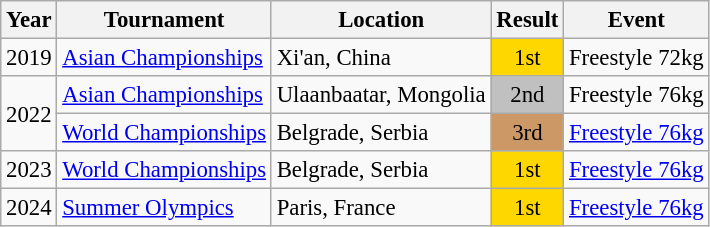<table class="wikitable" style="font-size:95%;">
<tr>
<th>Year</th>
<th>Tournament</th>
<th>Location</th>
<th>Result</th>
<th>Event</th>
</tr>
<tr>
<td>2019</td>
<td><a href='#'>Asian Championships</a></td>
<td>Xi'an, China</td>
<td align="center" bgcolor="gold">1st</td>
<td>Freestyle 72kg</td>
</tr>
<tr>
<td rowspan=2>2022</td>
<td><a href='#'>Asian Championships</a></td>
<td>Ulaanbaatar, Mongolia</td>
<td align="center" bgcolor="silver">2nd</td>
<td>Freestyle 76kg</td>
</tr>
<tr>
<td><a href='#'>World Championships</a></td>
<td>Belgrade, Serbia</td>
<td align="center" bgcolor="cc9966">3rd</td>
<td><a href='#'>Freestyle 76kg</a></td>
</tr>
<tr>
<td>2023</td>
<td><a href='#'>World Championships</a></td>
<td>Belgrade, Serbia</td>
<td align="center" bgcolor="gold">1st</td>
<td><a href='#'>Freestyle 76kg</a></td>
</tr>
<tr>
<td>2024</td>
<td><a href='#'>Summer Olympics</a></td>
<td>Paris, France</td>
<td align="center" bgcolor="gold">1st</td>
<td><a href='#'>Freestyle 76kg</a></td>
</tr>
</table>
